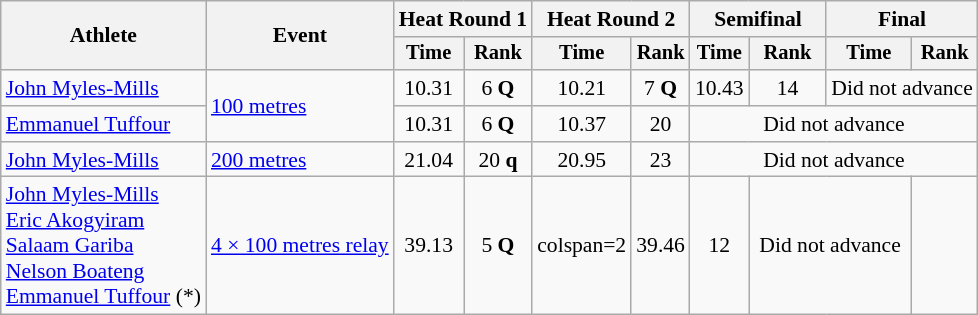<table class=wikitable style="font-size:90%; text-align:center">
<tr>
<th rowspan=2>Athlete</th>
<th rowspan=2>Event</th>
<th colspan=2>Heat Round 1</th>
<th colspan=2>Heat Round 2</th>
<th colspan=2>Semifinal</th>
<th colspan=2>Final</th>
</tr>
<tr style=font-size:95%>
<th>Time</th>
<th>Rank</th>
<th>Time</th>
<th>Rank</th>
<th>Time</th>
<th>Rank</th>
<th>Time</th>
<th>Rank</th>
</tr>
<tr align=center>
<td align=left><a href='#'>John Myles-Mills</a></td>
<td align=left rowspan=2><a href='#'>100 metres</a></td>
<td>10.31</td>
<td>6 <strong>Q</strong></td>
<td>10.21</td>
<td>7 <strong>Q</strong></td>
<td>10.43</td>
<td>14</td>
<td colspan=2>Did not advance</td>
</tr>
<tr align=center>
<td align=left><a href='#'>Emmanuel Tuffour</a></td>
<td>10.31</td>
<td>6 <strong>Q</strong></td>
<td>10.37</td>
<td>20</td>
<td colspan=4>Did not advance</td>
</tr>
<tr align=center>
<td align=left><a href='#'>John Myles-Mills</a></td>
<td align=left><a href='#'>200 metres</a></td>
<td>21.04</td>
<td>20 <strong>q</strong></td>
<td>20.95</td>
<td>23</td>
<td colspan=4>Did not advance</td>
</tr>
<tr align=center>
<td align=left><a href='#'>John Myles-Mills</a><br><a href='#'>Eric Akogyiram</a><br><a href='#'>Salaam Gariba</a><br><a href='#'>Nelson Boateng</a><br><a href='#'>Emmanuel Tuffour</a> (*)</td>
<td align=left><a href='#'>4 × 100 metres relay</a></td>
<td>39.13</td>
<td>5 <strong>Q</strong></td>
<td>colspan=2</td>
<td>39.46</td>
<td>12</td>
<td colspan=2>Did not advance</td>
</tr>
</table>
